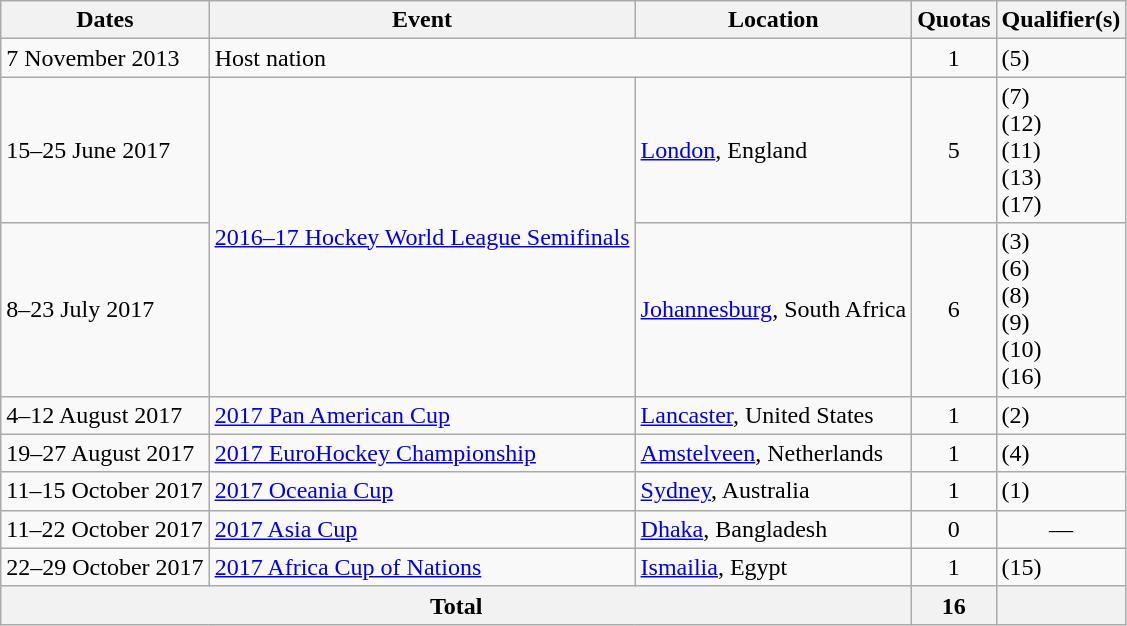<table class=wikitable>
<tr>
<th>Dates</th>
<th>Event</th>
<th>Location</th>
<th>Quotas</th>
<th>Qualifier(s)</th>
</tr>
<tr>
<td>7 November 2013</td>
<td colspan=2>Host nation</td>
<td align=center>1</td>
<td> (5)</td>
</tr>
<tr>
<td>15–25 June 2017</td>
<td rowspan=2><a href='#'>2016–17 Hockey World League Semifinals</a></td>
<td><a href='#'>London</a>, England</td>
<td align=center>5</td>
<td> (7)<br> (12)<br> (11)<br> (13)<br> (17)</td>
</tr>
<tr>
<td>8–23 July 2017</td>
<td><a href='#'>Johannesburg</a>, South Africa</td>
<td align=center>6</td>
<td> (3)<br> (6)<br> (8)<br> (9)<br> (10)<br> (16)</td>
</tr>
<tr>
<td>4–12 August 2017</td>
<td><a href='#'>2017 Pan American Cup</a></td>
<td><a href='#'>Lancaster</a>, United States</td>
<td align=center>1</td>
<td> (2)</td>
</tr>
<tr>
<td>19–27 August 2017</td>
<td><a href='#'>2017 EuroHockey Championship</a></td>
<td><a href='#'>Amstelveen</a>, Netherlands</td>
<td align=center>1</td>
<td> (4)</td>
</tr>
<tr>
<td>11–15 October 2017</td>
<td><a href='#'>2017 Oceania Cup</a></td>
<td><a href='#'>Sydney</a>, Australia</td>
<td align=center>1</td>
<td> (1)</td>
</tr>
<tr>
<td>11–22 October 2017</td>
<td><a href='#'>2017 Asia Cup</a></td>
<td><a href='#'>Dhaka</a>, Bangladesh</td>
<td align=center>0</td>
<td align=center>—</td>
</tr>
<tr>
<td>22–29 October 2017</td>
<td><a href='#'>2017 Africa Cup of Nations</a></td>
<td><a href='#'>Ismailia</a>, Egypt</td>
<td align=center>1</td>
<td> (15)</td>
</tr>
<tr>
<th colspan=3>Total</th>
<th>16</th>
<th></th>
</tr>
</table>
